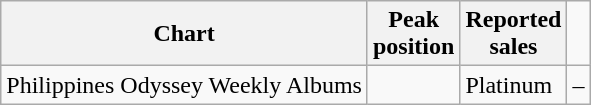<table class="wikitable">
<tr>
<th>Chart</th>
<th>Peak <br> position</th>
<th>Reported <br> sales</th>
</tr>
<tr>
<td>Philippines Odyssey Weekly Albums</td>
<td></td>
<td>Platinum</td>
<td>–</td>
</tr>
</table>
